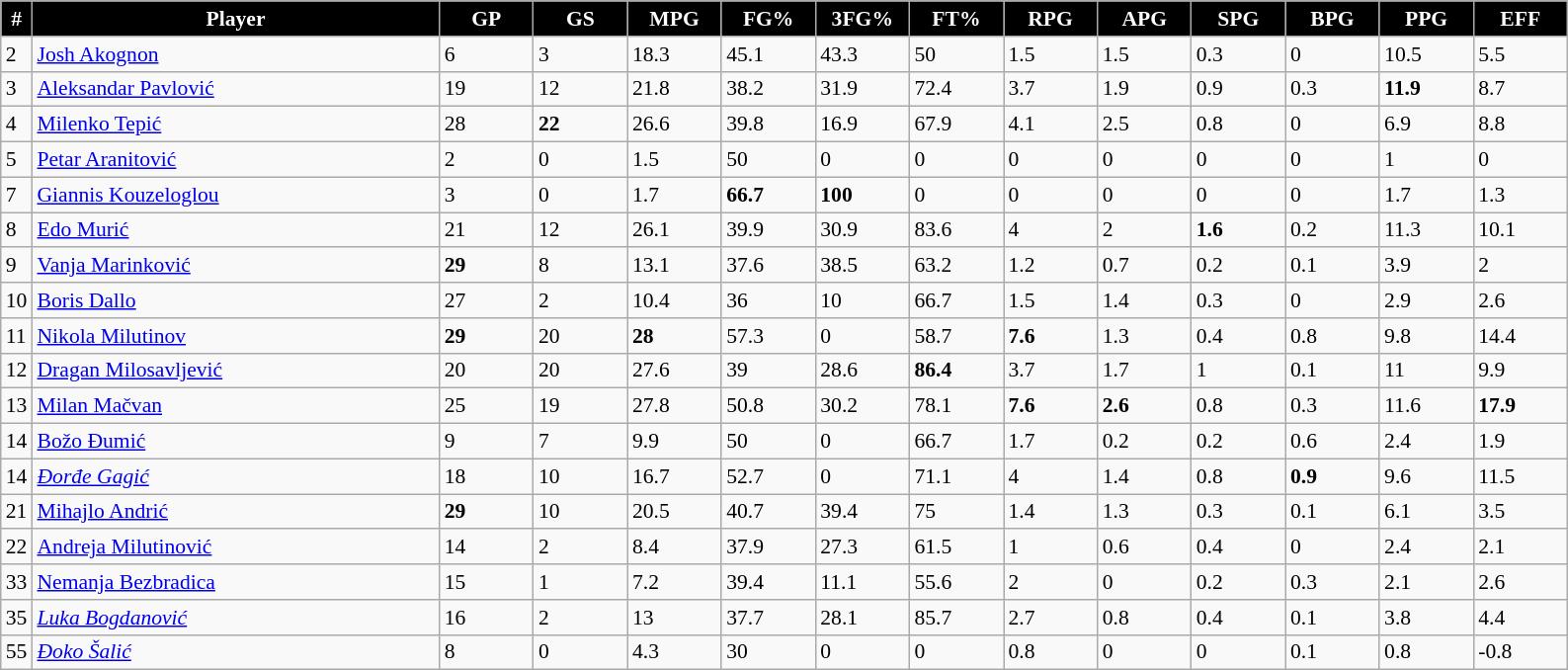<table class="wikitable sortable" style="font-size: 90%">
<tr>
<th style="background:black; color:white;" width="2%">#</th>
<th style="background:black; color:white;">Player</th>
<th style="background:black; color:white;" width="6%">GP</th>
<th style="background:black; color:white;" width="6%">GS</th>
<th style="background:black; color:white;" width="6%">MPG</th>
<th style="background:black; color:white;" width="6%">FG%</th>
<th style="background:black; color:white;" width="6%">3FG%</th>
<th style="background:black; color:white;" width="6%">FT%</th>
<th style="background:black; color:white;" width="6%">RPG</th>
<th style="background:black; color:white;" width="6%">APG</th>
<th style="background:black; color:white;" width="6%">SPG</th>
<th style="background:black; color:white;" width="6%">BPG</th>
<th style="background:black; color:white;" width="6%">PPG</th>
<th style="background:black; color:white;" width="6%">EFF</th>
</tr>
<tr>
<td>2</td>
<td> <a href='#'>Josh Akognon</a></td>
<td>6</td>
<td>3</td>
<td>18.3</td>
<td>45.1</td>
<td>43.3</td>
<td>50</td>
<td>1.5</td>
<td>1.5</td>
<td>0.3</td>
<td>0</td>
<td>10.5</td>
<td>5.5</td>
</tr>
<tr>
<td>3</td>
<td> <a href='#'>Aleksandar Pavlović</a></td>
<td>19</td>
<td>12</td>
<td>21.8</td>
<td>38.2</td>
<td>31.9</td>
<td>72.4</td>
<td>3.7</td>
<td>1.9</td>
<td>0.9</td>
<td>0.3</td>
<td><strong>11.9</strong></td>
<td>8.7</td>
</tr>
<tr>
<td>4</td>
<td> <a href='#'>Milenko Tepić</a></td>
<td>28</td>
<td><strong>22</strong></td>
<td>26.6</td>
<td>39.8</td>
<td>16.9</td>
<td>67.9</td>
<td>4.1</td>
<td>2.5</td>
<td>0.8</td>
<td>0</td>
<td>6.9</td>
<td>8.8</td>
</tr>
<tr>
<td>5</td>
<td> <a href='#'>Petar Aranitović</a></td>
<td>2</td>
<td>0</td>
<td>1.5</td>
<td>50</td>
<td>0</td>
<td>0</td>
<td>0</td>
<td>0</td>
<td>0</td>
<td>0</td>
<td>1</td>
<td>0</td>
</tr>
<tr>
<td>7</td>
<td> <a href='#'>Giannis Kouzeloglou</a></td>
<td>3</td>
<td>0</td>
<td>1.7</td>
<td><strong>66.7</strong></td>
<td><strong>100</strong></td>
<td>0</td>
<td>0</td>
<td>0</td>
<td>0</td>
<td>0</td>
<td>1.7</td>
<td>1.3</td>
</tr>
<tr>
<td>8</td>
<td> <a href='#'>Edo Murić</a></td>
<td>21</td>
<td>12</td>
<td>26.1</td>
<td>39.9</td>
<td>30.9</td>
<td>83.6</td>
<td>4</td>
<td>2</td>
<td><strong>1.6</strong></td>
<td>0.2</td>
<td>11.3</td>
<td>10.1</td>
</tr>
<tr>
<td>9</td>
<td> <a href='#'>Vanja Marinković</a></td>
<td><strong>29</strong></td>
<td>8</td>
<td>13.1</td>
<td>37.6</td>
<td>38.5</td>
<td>63.2</td>
<td>1.2</td>
<td>0.7</td>
<td>0.2</td>
<td>0.1</td>
<td>3.9</td>
<td>2</td>
</tr>
<tr>
<td>10</td>
<td> <a href='#'>Boris Dallo</a></td>
<td>27</td>
<td>2</td>
<td>10.4</td>
<td>36</td>
<td>10</td>
<td>66.7</td>
<td>1.5</td>
<td>1.4</td>
<td>0.3</td>
<td>0</td>
<td>2.9</td>
<td>2.6</td>
</tr>
<tr>
<td>11</td>
<td> <a href='#'>Nikola Milutinov</a></td>
<td><strong>29</strong></td>
<td>20</td>
<td><strong>28</strong></td>
<td>57.3</td>
<td>0</td>
<td>58.7</td>
<td><strong>7.6</strong></td>
<td>1.3</td>
<td>0.4</td>
<td>0.8</td>
<td>9.8</td>
<td>14.4</td>
</tr>
<tr>
<td>12</td>
<td> <a href='#'>Dragan Milosavljević</a></td>
<td>20</td>
<td>20</td>
<td>27.6</td>
<td>39</td>
<td>28.6</td>
<td><strong>86.4</strong></td>
<td>3.7</td>
<td>1.7</td>
<td>1</td>
<td>0.1</td>
<td>11</td>
<td>9.9</td>
</tr>
<tr>
<td>13</td>
<td> <a href='#'>Milan Mačvan</a></td>
<td>25</td>
<td>19</td>
<td>27.8</td>
<td>50.8</td>
<td>30.2</td>
<td>78.1</td>
<td><strong>7.6</strong></td>
<td><strong>2.6</strong></td>
<td>0.8</td>
<td>0.3</td>
<td>11.6</td>
<td><strong>17.9</strong></td>
</tr>
<tr>
<td>14</td>
<td> <a href='#'>Božo Đumić</a></td>
<td>9</td>
<td>7</td>
<td>9.9</td>
<td>50</td>
<td>0</td>
<td>66.7</td>
<td>1.7</td>
<td>0.2</td>
<td>0.2</td>
<td>0.6</td>
<td>2.4</td>
<td>1.9</td>
</tr>
<tr>
<td>14</td>
<td> <em><a href='#'>Đorđe Gagić</a></em></td>
<td>18</td>
<td>10</td>
<td>16.7</td>
<td>52.7</td>
<td>0</td>
<td>71.1</td>
<td>4</td>
<td>1.4</td>
<td>0.8</td>
<td><strong>0.9</strong></td>
<td>9.6</td>
<td>11.5</td>
</tr>
<tr>
<td>21</td>
<td> <a href='#'>Mihajlo Andrić</a></td>
<td><strong>29</strong></td>
<td>10</td>
<td>20.5</td>
<td>40.7</td>
<td>39.4</td>
<td>75</td>
<td>1.4</td>
<td>1.3</td>
<td>0.3</td>
<td>0.1</td>
<td>6.1</td>
<td>3.5</td>
</tr>
<tr>
<td>22</td>
<td> <a href='#'>Andreja Milutinović</a></td>
<td>14</td>
<td>2</td>
<td>8.4</td>
<td>37.9</td>
<td>27.3</td>
<td>61.5</td>
<td>1</td>
<td>0.6</td>
<td>0.4</td>
<td>0</td>
<td>2.4</td>
<td>2.1</td>
</tr>
<tr>
<td>33</td>
<td> <a href='#'>Nemanja Bezbradica</a></td>
<td>15</td>
<td>1</td>
<td>7.2</td>
<td>39.4</td>
<td>11.1</td>
<td>55.6</td>
<td>2</td>
<td>0</td>
<td>0.2</td>
<td>0.3</td>
<td>2.1</td>
<td>2.6</td>
</tr>
<tr>
<td>35</td>
<td> <em><a href='#'>Luka Bogdanović</a></em></td>
<td>16</td>
<td>2</td>
<td>13</td>
<td>37.7</td>
<td>28.1</td>
<td>85.7</td>
<td>2.7</td>
<td>0.8</td>
<td>0.4</td>
<td>0.1</td>
<td>3.8</td>
<td>4.4</td>
</tr>
<tr>
<td>55</td>
<td> <em><a href='#'>Đoko Šalić</a></em></td>
<td>8</td>
<td>0</td>
<td>4.3</td>
<td>30</td>
<td>0</td>
<td>0</td>
<td>0.8</td>
<td>0</td>
<td>0</td>
<td>0.1</td>
<td>0.8</td>
<td>-0.8</td>
</tr>
</table>
